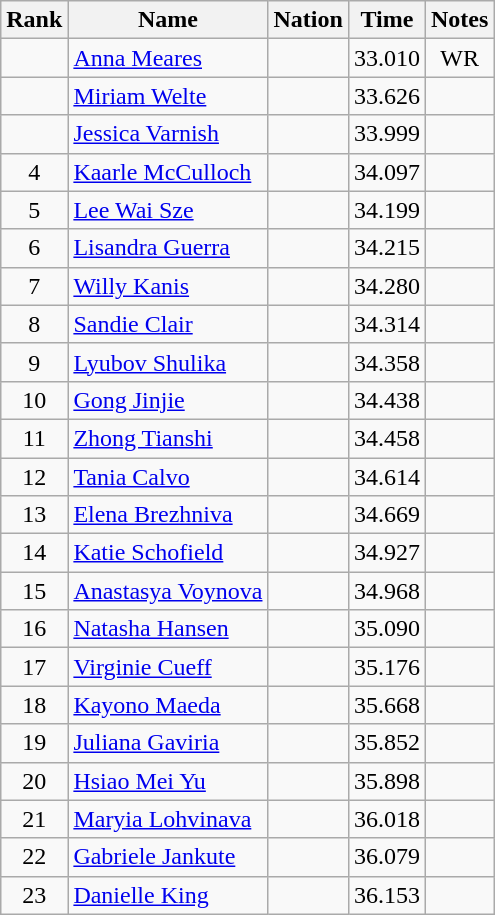<table class="wikitable sortable" style="text-align:center">
<tr>
<th>Rank</th>
<th>Name</th>
<th>Nation</th>
<th>Time</th>
<th>Notes</th>
</tr>
<tr>
<td></td>
<td align=left><a href='#'>Anna Meares</a></td>
<td align=left></td>
<td>33.010</td>
<td>WR</td>
</tr>
<tr>
<td></td>
<td align=left><a href='#'>Miriam Welte</a></td>
<td align=left></td>
<td>33.626</td>
<td></td>
</tr>
<tr>
<td></td>
<td align=left><a href='#'>Jessica Varnish</a></td>
<td align=left></td>
<td>33.999</td>
<td></td>
</tr>
<tr>
<td>4</td>
<td align=left><a href='#'>Kaarle McCulloch</a></td>
<td align=left></td>
<td>34.097</td>
<td></td>
</tr>
<tr>
<td>5</td>
<td align=left><a href='#'>Lee Wai Sze</a></td>
<td align=left></td>
<td>34.199</td>
<td></td>
</tr>
<tr>
<td>6</td>
<td align=left><a href='#'>Lisandra Guerra</a></td>
<td align=left></td>
<td>34.215</td>
<td></td>
</tr>
<tr>
<td>7</td>
<td align=left><a href='#'>Willy Kanis</a></td>
<td align=left></td>
<td>34.280</td>
<td></td>
</tr>
<tr>
<td>8</td>
<td align=left><a href='#'>Sandie Clair</a></td>
<td align=left></td>
<td>34.314</td>
<td></td>
</tr>
<tr>
<td>9</td>
<td align=left><a href='#'>Lyubov Shulika</a></td>
<td align=left></td>
<td>34.358</td>
<td></td>
</tr>
<tr>
<td>10</td>
<td align=left><a href='#'>Gong Jinjie</a></td>
<td align=left></td>
<td>34.438</td>
<td></td>
</tr>
<tr>
<td>11</td>
<td align=left><a href='#'>Zhong Tianshi</a></td>
<td align=left></td>
<td>34.458</td>
<td></td>
</tr>
<tr>
<td>12</td>
<td align=left><a href='#'>Tania Calvo</a></td>
<td align=left></td>
<td>34.614</td>
<td></td>
</tr>
<tr>
<td>13</td>
<td align=left><a href='#'>Elena Brezhniva</a></td>
<td align=left></td>
<td>34.669</td>
<td></td>
</tr>
<tr>
<td>14</td>
<td align=left><a href='#'>Katie Schofield</a></td>
<td align=left></td>
<td>34.927</td>
<td></td>
</tr>
<tr>
<td>15</td>
<td align=left><a href='#'>Anastasya Voynova</a></td>
<td align=left></td>
<td>34.968</td>
<td></td>
</tr>
<tr>
<td>16</td>
<td align=left><a href='#'>Natasha Hansen</a></td>
<td align=left></td>
<td>35.090</td>
<td></td>
</tr>
<tr>
<td>17</td>
<td align=left><a href='#'>Virginie Cueff</a></td>
<td align=left></td>
<td>35.176</td>
<td></td>
</tr>
<tr>
<td>18</td>
<td align=left><a href='#'>Kayono Maeda</a></td>
<td align=left></td>
<td>35.668</td>
<td></td>
</tr>
<tr>
<td>19</td>
<td align=left><a href='#'>Juliana Gaviria</a></td>
<td align=left></td>
<td>35.852</td>
<td></td>
</tr>
<tr>
<td>20</td>
<td align=left><a href='#'>Hsiao Mei Yu</a></td>
<td align=left></td>
<td>35.898</td>
<td></td>
</tr>
<tr>
<td>21</td>
<td align=left><a href='#'>Maryia Lohvinava</a></td>
<td align=left></td>
<td>36.018</td>
<td></td>
</tr>
<tr>
<td>22</td>
<td align=left><a href='#'>Gabriele Jankute</a></td>
<td align=left></td>
<td>36.079</td>
<td></td>
</tr>
<tr>
<td>23</td>
<td align=left><a href='#'>Danielle King</a></td>
<td align=left></td>
<td>36.153</td>
<td></td>
</tr>
</table>
